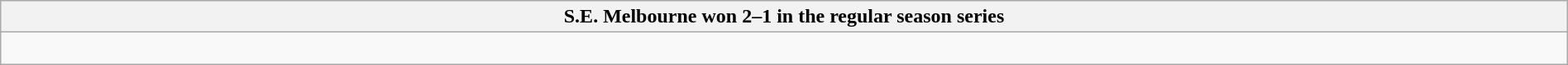<table class="wikitable collapsible collapsed" style="width:100%">
<tr>
<th>S.E. Melbourne won 2–1 in the regular season series</th>
</tr>
<tr>
<td><br>

</td>
</tr>
</table>
